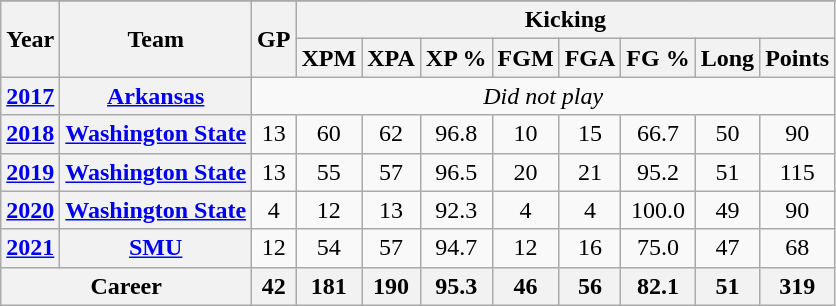<table class="wikitable" style="text-align:center;">
<tr align="center">
</tr>
<tr>
<th rowspan="2">Year</th>
<th rowspan="2">Team</th>
<th rowspan="2">GP</th>
<th colspan="8">Kicking</th>
</tr>
<tr>
<th>XPM</th>
<th>XPA</th>
<th>XP %</th>
<th>FGM</th>
<th>FGA</th>
<th>FG %</th>
<th>Long</th>
<th>Points</th>
</tr>
<tr>
<th><a href='#'>2017</a></th>
<th><a href='#'>Arkansas</a></th>
<td colspan="9"><em>Did not play</em></td>
</tr>
<tr>
<th><a href='#'>2018</a></th>
<th><a href='#'>Washington State</a></th>
<td>13</td>
<td>60</td>
<td>62</td>
<td>96.8</td>
<td>10</td>
<td>15</td>
<td>66.7</td>
<td>50</td>
<td>90</td>
</tr>
<tr>
<th><a href='#'>2019</a></th>
<th><a href='#'>Washington State</a></th>
<td>13</td>
<td>55</td>
<td>57</td>
<td>96.5</td>
<td>20</td>
<td>21</td>
<td>95.2</td>
<td>51</td>
<td>115</td>
</tr>
<tr>
<th><a href='#'>2020</a></th>
<th><a href='#'>Washington State</a></th>
<td>4</td>
<td>12</td>
<td>13</td>
<td>92.3</td>
<td>4</td>
<td>4</td>
<td>100.0</td>
<td>49</td>
<td>90</td>
</tr>
<tr>
<th><a href='#'>2021</a></th>
<th><a href='#'>SMU</a></th>
<td>12</td>
<td>54</td>
<td>57</td>
<td>94.7</td>
<td>12</td>
<td>16</td>
<td>75.0</td>
<td>47</td>
<td>68</td>
</tr>
<tr>
<th colspan="2">Career</th>
<th>42</th>
<th>181</th>
<th>190</th>
<th>95.3</th>
<th>46</th>
<th>56</th>
<th>82.1</th>
<th>51</th>
<th>319</th>
</tr>
</table>
